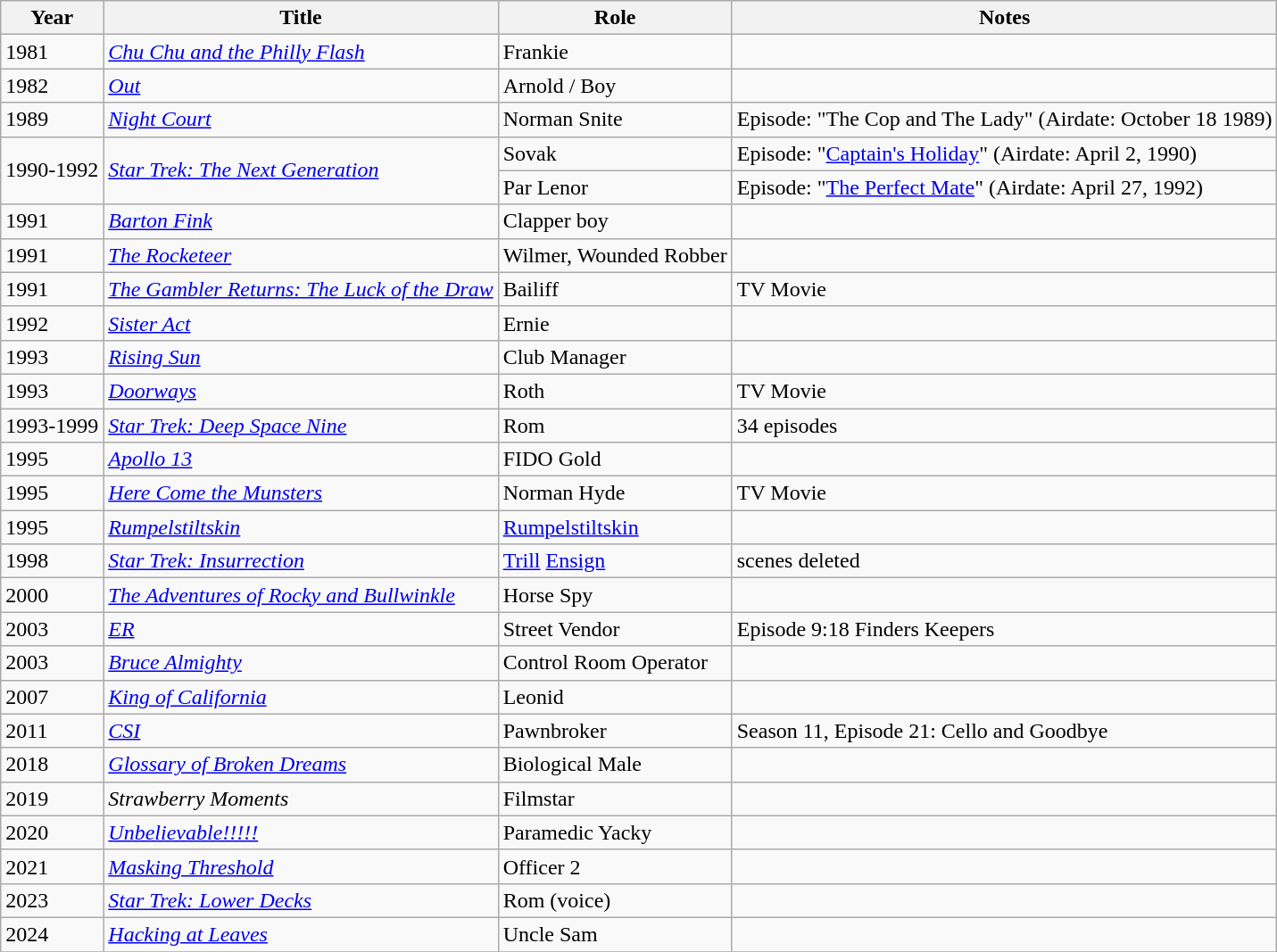<table class="wikitable sortable">
<tr>
<th>Year</th>
<th>Title</th>
<th>Role</th>
<th class="unsortable">Notes</th>
</tr>
<tr>
<td>1981</td>
<td><em><a href='#'>Chu Chu and the Philly Flash</a></em></td>
<td>Frankie</td>
<td></td>
</tr>
<tr>
<td>1982</td>
<td><em><a href='#'>Out</a></em></td>
<td>Arnold / Boy</td>
<td></td>
</tr>
<tr>
<td>1989</td>
<td><em><a href='#'>Night Court</a></em></td>
<td>Norman Snite</td>
<td>Episode: "The Cop and The Lady" (Airdate: October 18 1989)</td>
</tr>
<tr>
<td rowspan="2">1990-1992</td>
<td rowspan="2"><em><a href='#'>Star Trek: The Next Generation</a></em></td>
<td>Sovak</td>
<td>Episode: "<a href='#'>Captain's Holiday</a>" (Airdate: April 2, 1990)</td>
</tr>
<tr>
<td>Par Lenor</td>
<td>Episode: "<a href='#'>The Perfect Mate</a>" (Airdate: April 27, 1992)</td>
</tr>
<tr>
<td>1991</td>
<td><em><a href='#'>Barton Fink</a></em></td>
<td>Clapper boy</td>
<td></td>
</tr>
<tr>
<td>1991</td>
<td><em><a href='#'>The Rocketeer</a></em></td>
<td>Wilmer, Wounded Robber</td>
<td></td>
</tr>
<tr>
<td>1991</td>
<td><em><a href='#'>The Gambler Returns: The Luck of the Draw</a></em></td>
<td>Bailiff</td>
<td>TV Movie</td>
</tr>
<tr>
<td>1992</td>
<td><em><a href='#'>Sister Act</a></em></td>
<td>Ernie</td>
<td></td>
</tr>
<tr>
<td>1993</td>
<td><em><a href='#'>Rising Sun</a></em></td>
<td>Club Manager</td>
<td></td>
</tr>
<tr>
<td>1993</td>
<td><em><a href='#'>Doorways</a></em></td>
<td>Roth</td>
<td>TV Movie</td>
</tr>
<tr>
<td>1993-1999</td>
<td><em><a href='#'>Star Trek: Deep Space Nine</a></em></td>
<td>Rom</td>
<td>34 episodes</td>
</tr>
<tr>
<td>1995</td>
<td><em><a href='#'>Apollo 13</a></em></td>
<td>FIDO Gold</td>
<td></td>
</tr>
<tr>
<td>1995</td>
<td><em><a href='#'>Here Come the Munsters</a></em></td>
<td>Norman Hyde</td>
<td>TV Movie</td>
</tr>
<tr>
<td>1995</td>
<td><em><a href='#'>Rumpelstiltskin</a></em></td>
<td><a href='#'>Rumpelstiltskin</a></td>
<td></td>
</tr>
<tr>
<td>1998</td>
<td><em><a href='#'>Star Trek: Insurrection</a></em></td>
<td><a href='#'>Trill</a> <a href='#'>Ensign</a></td>
<td>scenes deleted</td>
</tr>
<tr>
<td>2000</td>
<td><em><a href='#'>The Adventures of Rocky and Bullwinkle</a></em></td>
<td>Horse Spy</td>
<td></td>
</tr>
<tr>
<td>2003</td>
<td><em><a href='#'>ER</a></em></td>
<td>Street Vendor</td>
<td>Episode 9:18 Finders Keepers</td>
</tr>
<tr>
<td>2003</td>
<td><em><a href='#'>Bruce Almighty</a></em></td>
<td>Control Room Operator</td>
<td></td>
</tr>
<tr>
<td>2007</td>
<td><em><a href='#'>King of California</a></em></td>
<td>Leonid</td>
<td></td>
</tr>
<tr>
<td>2011</td>
<td><em><a href='#'>CSI</a></em></td>
<td>Pawnbroker</td>
<td>Season 11, Episode 21: Cello and Goodbye</td>
</tr>
<tr>
<td>2018</td>
<td><em><a href='#'>Glossary of Broken Dreams</a></em></td>
<td>Biological Male</td>
<td></td>
</tr>
<tr>
<td>2019</td>
<td><em>Strawberry Moments</em></td>
<td>Filmstar</td>
<td></td>
</tr>
<tr>
<td>2020</td>
<td><em><a href='#'>Unbelievable!!!!!</a></em></td>
<td>Paramedic Yacky</td>
<td></td>
</tr>
<tr>
<td>2021</td>
<td><em><a href='#'>Masking Threshold</a></em></td>
<td>Officer 2</td>
<td></td>
</tr>
<tr>
<td>2023</td>
<td><em><a href='#'>Star Trek: Lower Decks</a></em></td>
<td>Rom (voice)</td>
<td></td>
</tr>
<tr>
<td>2024</td>
<td><em><a href='#'>Hacking at Leaves</a></em></td>
<td>Uncle Sam</td>
<td></td>
</tr>
<tr>
</tr>
</table>
